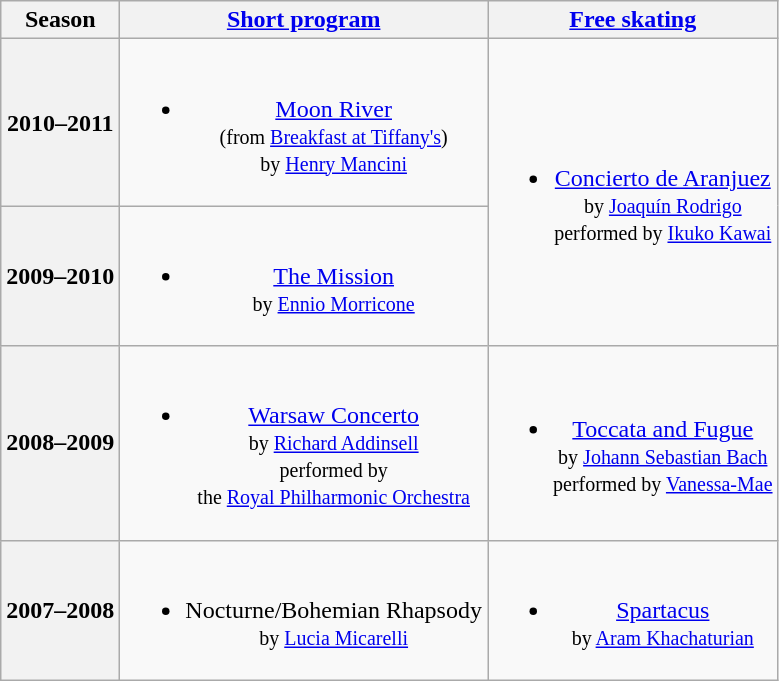<table class=wikitable style=text-align:center>
<tr>
<th>Season</th>
<th><a href='#'>Short program</a></th>
<th><a href='#'>Free skating</a></th>
</tr>
<tr>
<th>2010–2011 <br> </th>
<td><br><ul><li><a href='#'>Moon River</a> <br><small> (from <a href='#'>Breakfast at Tiffany's</a>) <br> by <a href='#'>Henry Mancini</a> </small></li></ul></td>
<td rowspan=2><br><ul><li><a href='#'>Concierto de Aranjuez</a> <br><small> by <a href='#'>Joaquín Rodrigo</a> <br> performed by <a href='#'>Ikuko Kawai</a> </small></li></ul></td>
</tr>
<tr>
<th>2009–2010 <br> </th>
<td><br><ul><li><a href='#'>The Mission</a> <br><small> by <a href='#'>Ennio Morricone</a> </small></li></ul></td>
</tr>
<tr>
<th>2008–2009 <br> </th>
<td><br><ul><li><a href='#'>Warsaw Concerto</a> <br><small> by <a href='#'>Richard Addinsell</a> <br> performed by <br> the <a href='#'>Royal Philharmonic Orchestra</a> </small></li></ul></td>
<td><br><ul><li><a href='#'>Toccata and Fugue</a> <br><small> by <a href='#'>Johann Sebastian Bach</a> <br> performed by <a href='#'>Vanessa-Mae</a> </small></li></ul></td>
</tr>
<tr>
<th>2007–2008 <br> </th>
<td><br><ul><li>Nocturne/Bohemian Rhapsody <br><small> by <a href='#'>Lucia Micarelli</a> </small></li></ul></td>
<td><br><ul><li><a href='#'>Spartacus</a> <br><small> by <a href='#'>Aram Khachaturian</a> </small></li></ul></td>
</tr>
</table>
